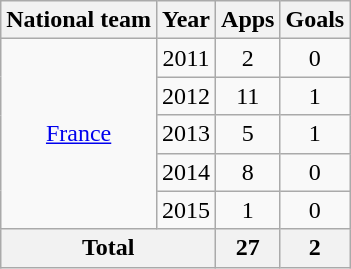<table class="wikitable" style="text-align:center">
<tr>
<th>National team</th>
<th>Year</th>
<th>Apps</th>
<th>Goals</th>
</tr>
<tr>
<td rowspan="5"><a href='#'>France</a></td>
<td>2011</td>
<td>2</td>
<td>0</td>
</tr>
<tr>
<td>2012</td>
<td>11</td>
<td>1</td>
</tr>
<tr>
<td>2013</td>
<td>5</td>
<td>1</td>
</tr>
<tr>
<td>2014</td>
<td>8</td>
<td>0</td>
</tr>
<tr>
<td>2015</td>
<td>1</td>
<td>0</td>
</tr>
<tr>
<th colspan="2">Total</th>
<th>27</th>
<th>2</th>
</tr>
</table>
